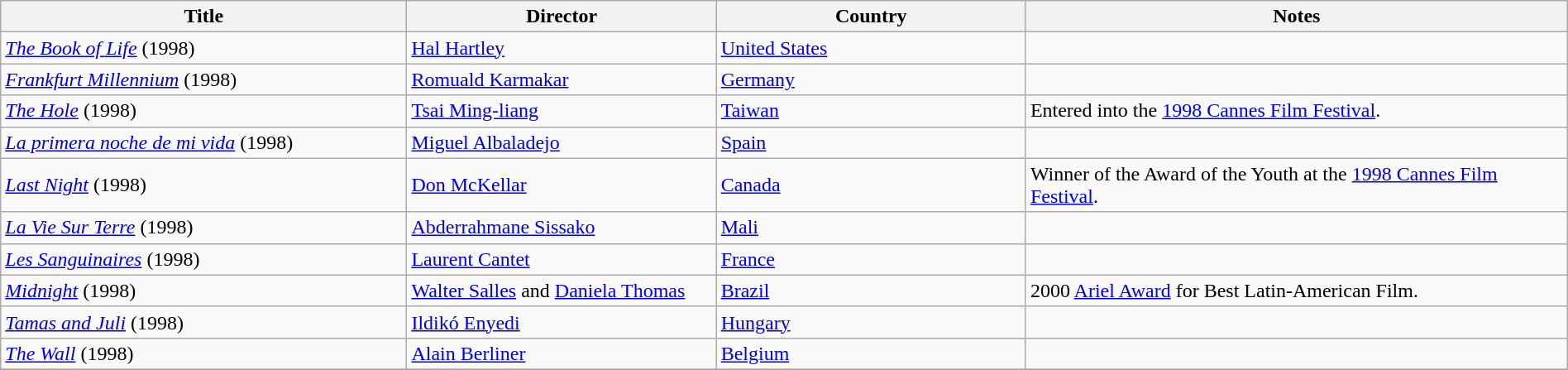<table class="wikitable sortable" style="width:100%;">
<tr>
<th style="width:21%;">Title</th>
<th style="width:16%;">Director</th>
<th style="width:16%;">Country</th>
<th style="width:28%;">Notes</th>
</tr>
<tr>
<td><em><a href='#'>The Book of Life</a></em> (1998)</td>
<td><a href='#'>Hal Hartley</a></td>
<td><a href='#'>United States</a></td>
<td></td>
</tr>
<tr>
<td><em><a href='#'>Frankfurt Millennium</a></em> (1998)</td>
<td><a href='#'>Romuald Karmakar</a></td>
<td><a href='#'>Germany</a></td>
<td></td>
</tr>
<tr>
<td><em><a href='#'>The Hole</a></em> (1998)</td>
<td><a href='#'>Tsai Ming-liang</a></td>
<td><a href='#'>Taiwan</a></td>
<td>Entered into the <a href='#'>1998 Cannes Film Festival</a>.</td>
</tr>
<tr>
<td><em><a href='#'>La primera noche de mi vida</a></em> (1998)</td>
<td><a href='#'>Miguel Albaladejo</a></td>
<td><a href='#'>Spain</a></td>
<td></td>
</tr>
<tr>
<td><em><a href='#'>Last Night</a></em> (1998)</td>
<td><a href='#'>Don McKellar</a></td>
<td><a href='#'>Canada</a></td>
<td>Winner of the Award of the Youth at the <a href='#'>1998 Cannes Film Festival</a>.</td>
</tr>
<tr>
<td><em><a href='#'>La Vie Sur Terre</a></em> (1998)</td>
<td><a href='#'>Abderrahmane Sissako</a></td>
<td><a href='#'>Mali</a></td>
<td></td>
</tr>
<tr>
<td><em><a href='#'>Les Sanguinaires</a></em> (1998)</td>
<td><a href='#'>Laurent Cantet</a></td>
<td><a href='#'>France</a></td>
<td></td>
</tr>
<tr>
<td><em><a href='#'>Midnight</a></em> (1998)</td>
<td><a href='#'>Walter Salles</a> and <a href='#'>Daniela Thomas</a></td>
<td><a href='#'>Brazil</a></td>
<td>2000 <a href='#'>Ariel Award</a> for Best Latin-American Film.</td>
</tr>
<tr>
<td><em><a href='#'>Tamas and Juli</a></em> (1998)</td>
<td><a href='#'>Ildikó Enyedi</a></td>
<td><a href='#'>Hungary</a></td>
<td></td>
</tr>
<tr>
<td><em><a href='#'>The Wall</a></em> (1998)</td>
<td><a href='#'>Alain Berliner</a></td>
<td><a href='#'>Belgium</a></td>
<td></td>
</tr>
<tr>
</tr>
</table>
